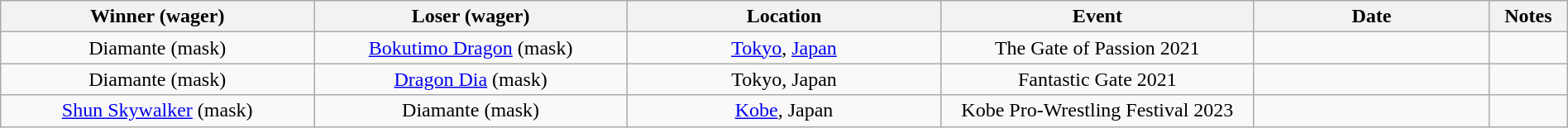<table class="wikitable sortable" width=100%  style="text-align: center">
<tr>
<th width=20% scope="col">Winner (wager)</th>
<th width=20% scope="col">Loser (wager)</th>
<th width=20% scope="col">Location</th>
<th width=20% scope="col">Event</th>
<th width=15% scope="col">Date</th>
<th class="unsortable" width=5% scope="col">Notes</th>
</tr>
<tr>
<td>Diamante (mask)</td>
<td><a href='#'>Bokutimo Dragon</a> (mask)</td>
<td><a href='#'>Tokyo</a>, <a href='#'>Japan</a></td>
<td>The Gate of Passion 2021</td>
<td></td>
<td></td>
</tr>
<tr>
<td>Diamante (mask)</td>
<td><a href='#'>Dragon Dia</a> (mask)</td>
<td>Tokyo, Japan</td>
<td>Fantastic Gate 2021</td>
<td></td>
<td></td>
</tr>
<tr>
<td><a href='#'>Shun Skywalker</a> (mask)</td>
<td>Diamante (mask)</td>
<td><a href='#'>Kobe</a>, Japan</td>
<td>Kobe Pro-Wrestling Festival 2023</td>
<td></td>
<td></td>
</tr>
</table>
